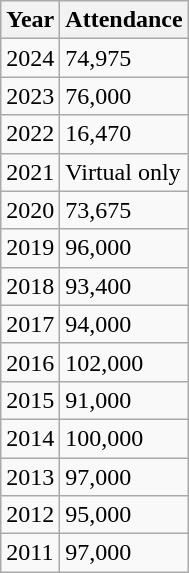<table class="wikitable collapsible">
<tr>
<th>Year</th>
<th>Attendance</th>
</tr>
<tr>
<td>2024</td>
<td>74,975</td>
</tr>
<tr>
<td>2023</td>
<td>76,000</td>
</tr>
<tr>
<td>2022</td>
<td>16,470</td>
</tr>
<tr>
<td>2021</td>
<td>Virtual only</td>
</tr>
<tr>
<td>2020</td>
<td>73,675</td>
</tr>
<tr>
<td>2019</td>
<td>96,000</td>
</tr>
<tr>
<td>2018</td>
<td>93,400</td>
</tr>
<tr>
<td>2017</td>
<td>94,000</td>
</tr>
<tr>
<td>2016</td>
<td>102,000</td>
</tr>
<tr>
<td>2015</td>
<td>91,000</td>
</tr>
<tr>
<td>2014</td>
<td>100,000</td>
</tr>
<tr>
<td>2013</td>
<td>97,000</td>
</tr>
<tr>
<td>2012</td>
<td>95,000</td>
</tr>
<tr>
<td>2011</td>
<td>97,000</td>
</tr>
</table>
